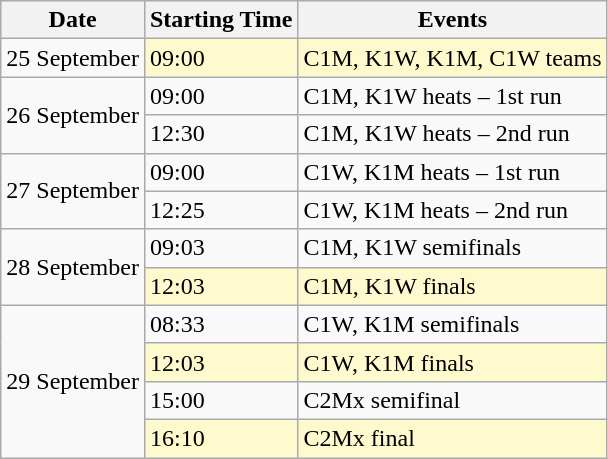<table class="wikitable">
<tr>
<th>Date</th>
<th>Starting Time</th>
<th>Events</th>
</tr>
<tr>
<td>25 September</td>
<td bgcolor=lemonchiffon>09:00</td>
<td bgcolor=lemonchiffon>C1M, K1W, K1M, C1W teams</td>
</tr>
<tr>
<td rowspan=2>26 September</td>
<td>09:00</td>
<td>C1M, K1W heats – 1st run</td>
</tr>
<tr>
<td>12:30</td>
<td>C1M, K1W heats – 2nd run</td>
</tr>
<tr>
<td rowspan=2>27 September</td>
<td>09:00</td>
<td>C1W, K1M heats – 1st run</td>
</tr>
<tr>
<td>12:25</td>
<td>C1W, K1M heats – 2nd run</td>
</tr>
<tr>
<td rowspan=2>28 September</td>
<td>09:03</td>
<td>C1M, K1W semifinals</td>
</tr>
<tr bgcolor=lemonchiffon>
<td>12:03</td>
<td>C1M, K1W finals</td>
</tr>
<tr>
<td rowspan=4>29 September</td>
<td>08:33</td>
<td>C1W, K1M semifinals</td>
</tr>
<tr bgcolor=lemonchiffon>
<td>12:03</td>
<td>C1W, K1M finals</td>
</tr>
<tr>
<td>15:00</td>
<td>C2Mx semifinal</td>
</tr>
<tr bgcolor=lemonchiffon>
<td>16:10</td>
<td>C2Mx final</td>
</tr>
</table>
